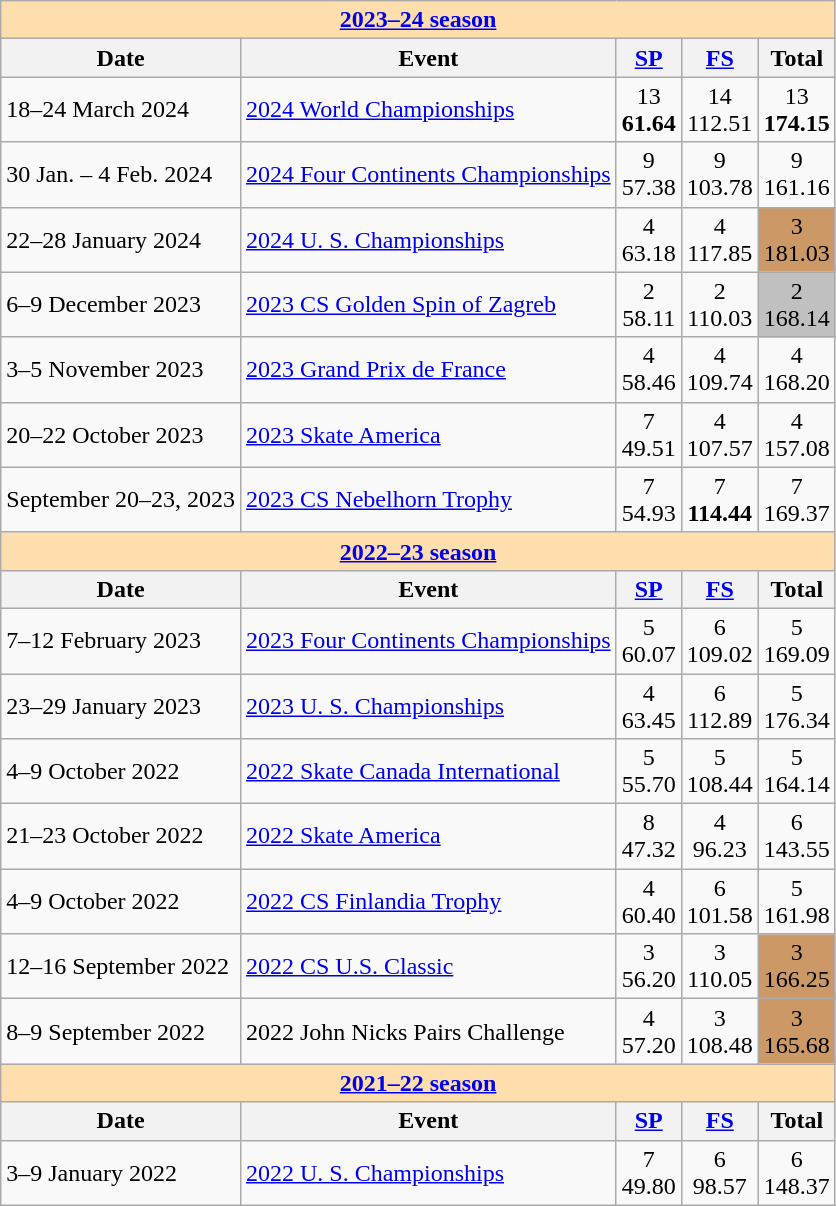<table class="wikitable">
<tr>
<th style="background-color: #ffdead; " colspan=5 align=center><a href='#'><strong>2023–24 season</strong></a></th>
</tr>
<tr>
<th>Date</th>
<th>Event</th>
<th><a href='#'>SP</a></th>
<th><a href='#'>FS</a></th>
<th>Total</th>
</tr>
<tr>
<td>18–24 March 2024</td>
<td><a href='#'>2024 World Championships</a></td>
<td align=center>13 <br> <strong>61.64</strong></td>
<td align=center>14 <br> 112.51</td>
<td align=center>13 <br> <strong>174.15</strong></td>
</tr>
<tr>
<td>30 Jan. – 4 Feb. 2024</td>
<td><a href='#'>2024 Four Continents Championships</a></td>
<td align=center>9 <br> 57.38</td>
<td align=center>9 <br> 103.78</td>
<td align=center>9 <br> 161.16</td>
</tr>
<tr>
<td>22–28 January 2024</td>
<td><a href='#'>2024 U. S. Championships</a></td>
<td align=center>4 <br> 63.18</td>
<td align=center>4 <br> 117.85</td>
<td align=center bgcolor=cc9966>3 <br> 181.03</td>
</tr>
<tr>
<td>6–9 December 2023</td>
<td><a href='#'>2023 CS Golden Spin of Zagreb</a></td>
<td align=center>2 <br> 58.11</td>
<td align=center>2 <br> 110.03</td>
<td align=center bgcolor=silver>2 <br> 168.14</td>
</tr>
<tr>
<td>3–5 November 2023</td>
<td><a href='#'>2023 Grand Prix de France</a></td>
<td align=center>4 <br> 58.46</td>
<td align=center>4 <br> 109.74</td>
<td align=center>4 <br> 168.20</td>
</tr>
<tr>
<td>20–22 October 2023</td>
<td><a href='#'>2023 Skate America</a></td>
<td align=center>7 <br> 49.51</td>
<td align=center>4 <br> 107.57</td>
<td align=center>4 <br> 157.08</td>
</tr>
<tr>
<td>September 20–23, 2023</td>
<td><a href='#'>2023 CS Nebelhorn Trophy</a></td>
<td align=center>7 <br> 54.93</td>
<td align=center>7 <br> <strong>114.44</strong></td>
<td align=center>7 <br> 169.37</td>
</tr>
<tr>
<td style="background-color: #ffdead; " colspan=5 align=center><a href='#'><strong>2022–23 season</strong></a></td>
</tr>
<tr>
<th>Date</th>
<th>Event</th>
<th><a href='#'>SP</a></th>
<th><a href='#'>FS</a></th>
<th>Total</th>
</tr>
<tr>
<td>7–12 February 2023</td>
<td><a href='#'>2023 Four Continents Championships</a></td>
<td align=center>5 <br> 60.07</td>
<td align=center>6 <br> 109.02</td>
<td align=center>5 <br> 169.09</td>
</tr>
<tr>
<td>23–29 January 2023</td>
<td><a href='#'>2023 U. S. Championships</a></td>
<td align=center>4 <br> 63.45</td>
<td align=center>6 <br> 112.89</td>
<td align=center>5 <br> 176.34</td>
</tr>
<tr>
<td>4–9 October 2022</td>
<td><a href='#'>2022 Skate Canada International</a></td>
<td align=center>5 <br> 55.70</td>
<td align=center>5 <br> 108.44</td>
<td align=center>5 <br> 164.14</td>
</tr>
<tr>
<td>21–23 October 2022</td>
<td><a href='#'>2022 Skate America</a></td>
<td align=center>8 <br> 47.32</td>
<td align=center>4 <br> 96.23</td>
<td align=center>6 <br> 143.55</td>
</tr>
<tr>
<td>4–9 October 2022</td>
<td><a href='#'>2022 CS Finlandia Trophy</a></td>
<td align=center>4 <br> 60.40</td>
<td align=center>6 <br> 101.58</td>
<td align=center>5 <br> 161.98</td>
</tr>
<tr>
<td>12–16 September 2022</td>
<td><a href='#'>2022 CS U.S. Classic</a></td>
<td align=center>3 <br> 56.20</td>
<td align=center>3 <br> 110.05</td>
<td align=center bgcolor=cc9966>3 <br> 166.25</td>
</tr>
<tr>
<td>8–9 September 2022</td>
<td>2022 John Nicks Pairs Challenge</td>
<td align=center>4 <br> 57.20</td>
<td align=center>3 <br> 108.48</td>
<td align=center bgcolor=cc9966>3 <br> 165.68</td>
</tr>
<tr>
<td style="background-color: #ffdead; " colspan=5 align=center><a href='#'><strong>2021–22 season</strong></a></td>
</tr>
<tr>
<th>Date</th>
<th>Event</th>
<th><a href='#'>SP</a></th>
<th><a href='#'>FS</a></th>
<th>Total</th>
</tr>
<tr>
<td>3–9 January 2022</td>
<td><a href='#'>2022 U. S. Championships</a></td>
<td align=center>7 <br> 49.80</td>
<td align=center>6 <br> 98.57</td>
<td align=center>6 <br> 148.37</td>
</tr>
</table>
